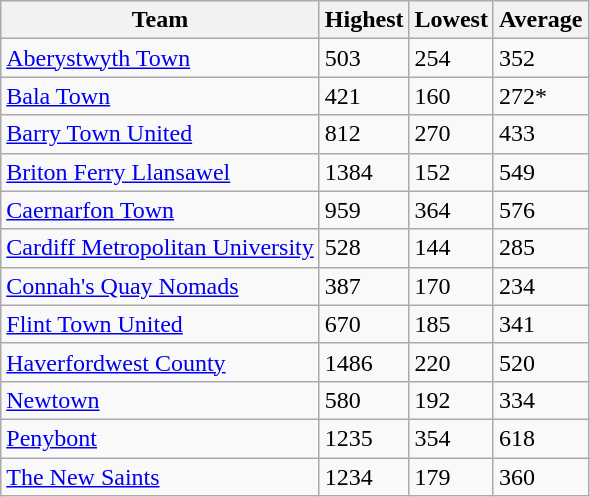<table class="wikitable sortable" style="text-align:left;" margin-top:0.2em;">
<tr>
<th>Team</th>
<th>Highest</th>
<th>Lowest</th>
<th>Average</th>
</tr>
<tr>
<td><a href='#'>Aberystwyth Town</a></td>
<td>503</td>
<td>254</td>
<td>352</td>
</tr>
<tr>
<td><a href='#'>Bala Town</a></td>
<td>421</td>
<td>160</td>
<td>272*</td>
</tr>
<tr>
<td><a href='#'>Barry Town United</a></td>
<td>812</td>
<td>270</td>
<td>433</td>
</tr>
<tr>
<td><a href='#'>Briton Ferry Llansawel</a></td>
<td>1384</td>
<td>152</td>
<td>549</td>
</tr>
<tr>
<td><a href='#'>Caernarfon Town</a></td>
<td>959</td>
<td>364</td>
<td>576</td>
</tr>
<tr>
<td><a href='#'>Cardiff Metropolitan University</a></td>
<td>528</td>
<td>144</td>
<td>285</td>
</tr>
<tr>
<td><a href='#'>Connah's Quay Nomads</a></td>
<td>387</td>
<td>170</td>
<td>234</td>
</tr>
<tr>
<td><a href='#'>Flint Town United</a></td>
<td>670</td>
<td>185</td>
<td>341</td>
</tr>
<tr>
<td><a href='#'>Haverfordwest County</a></td>
<td>1486</td>
<td>220</td>
<td>520</td>
</tr>
<tr>
<td><a href='#'>Newtown</a></td>
<td>580</td>
<td>192</td>
<td>334</td>
</tr>
<tr>
<td><a href='#'>Penybont</a></td>
<td>1235</td>
<td>354</td>
<td>618</td>
</tr>
<tr>
<td><a href='#'>The New Saints</a></td>
<td>1234</td>
<td>179</td>
<td>360</td>
</tr>
</table>
